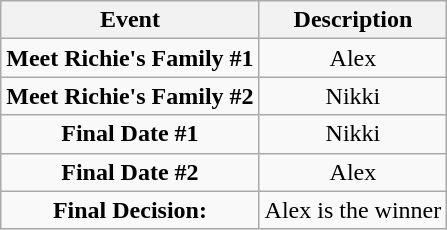<table class="wikitable sortable" style="text-align:center;">
<tr>
<th>Event</th>
<th>Description</th>
</tr>
<tr>
<td><strong>Meet Richie's Family #1</strong></td>
<td>Alex</td>
</tr>
<tr>
<td><strong>Meet Richie's Family #2</strong></td>
<td>Nikki</td>
</tr>
<tr>
<td><strong>Final Date #1</strong></td>
<td>Nikki</td>
</tr>
<tr>
<td><strong>Final Date #2</strong></td>
<td>Alex</td>
</tr>
<tr>
<td><strong>Final Decision:</strong></td>
<td>Alex is the winner</td>
</tr>
</table>
